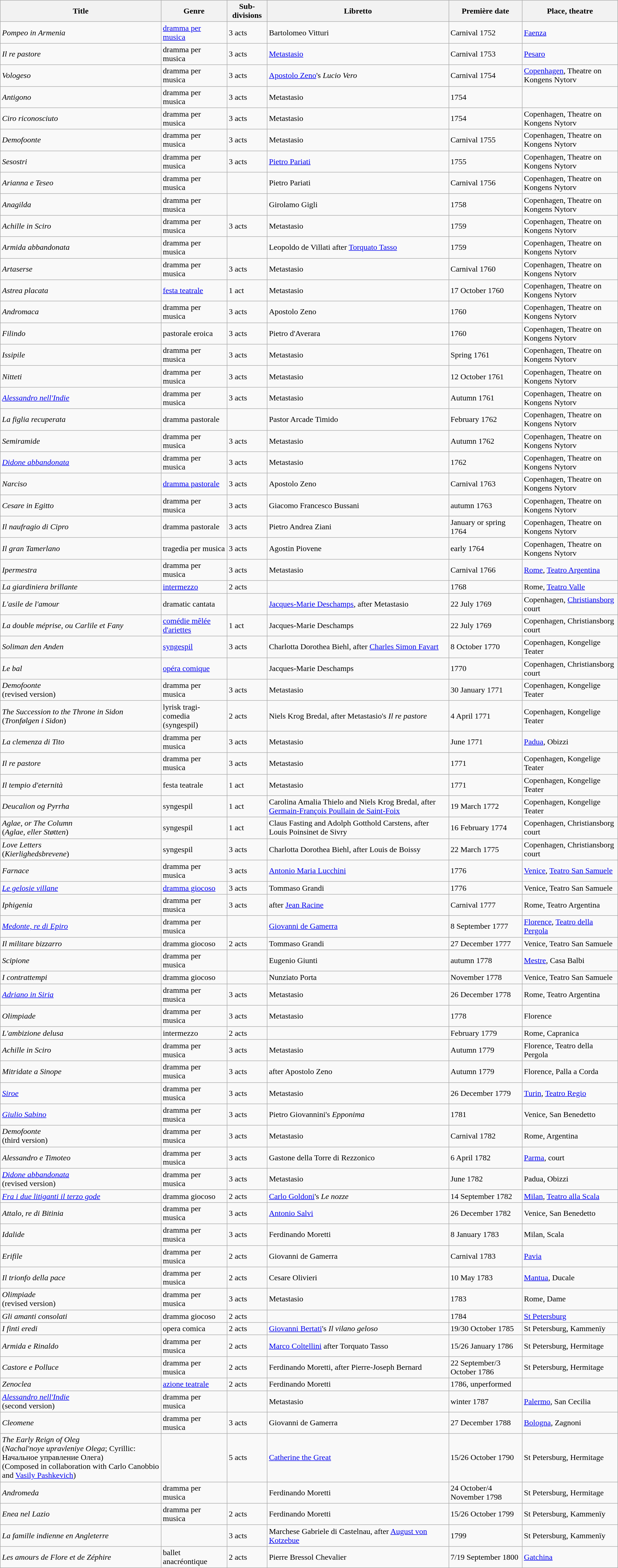<table class="wikitable sortable">
<tr>
<th>Title</th>
<th>Genre</th>
<th>Sub­divisions</th>
<th>Libretto</th>
<th>Première date</th>
<th>Place, theatre</th>
</tr>
<tr>
<td><em>Pompeo in Armenia</em></td>
<td><a href='#'>dramma per musica</a></td>
<td>3 acts</td>
<td>Bartolomeo Vitturi</td>
<td>Carnival 1752</td>
<td><a href='#'>Faenza</a></td>
</tr>
<tr>
<td><em>Il re pastore</em></td>
<td>dramma per musica</td>
<td>3 acts</td>
<td><a href='#'>Metastasio</a></td>
<td>Carnival 1753</td>
<td><a href='#'>Pesaro</a></td>
</tr>
<tr>
<td><em>Vologeso</em></td>
<td>dramma per musica</td>
<td>3 acts</td>
<td><a href='#'>Apostolo Zeno</a>'s <em>Lucio Vero</em></td>
<td>Carnival 1754</td>
<td><a href='#'>Copenhagen</a>, Theatre on Kongens Nytorv</td>
</tr>
<tr>
<td><em>Antigono</em></td>
<td>dramma per musica</td>
<td>3 acts</td>
<td>Metastasio</td>
<td>1754</td>
<td></td>
</tr>
<tr>
<td><em>Ciro riconosciuto</em></td>
<td>dramma per musica</td>
<td>3 acts</td>
<td>Metastasio</td>
<td>1754</td>
<td>Copenhagen, Theatre on Kongens Nytorv</td>
</tr>
<tr>
<td><em>Demofoonte</em></td>
<td>dramma per musica</td>
<td>3 acts</td>
<td>Metastasio</td>
<td>Carnival 1755</td>
<td>Copenhagen, Theatre on Kongens Nytorv</td>
</tr>
<tr>
<td><em>Sesostri</em></td>
<td>dramma per musica</td>
<td>3 acts</td>
<td><a href='#'>Pietro Pariati</a></td>
<td>1755</td>
<td>Copenhagen, Theatre on Kongens Nytorv</td>
</tr>
<tr>
<td><em>Arianna e Teseo</em></td>
<td>dramma per musica</td>
<td> </td>
<td>Pietro Pariati</td>
<td>Carnival 1756</td>
<td>Copenhagen, Theatre on Kongens Nytorv</td>
</tr>
<tr>
<td><em>Anagilda</em></td>
<td>dramma per musica</td>
<td> </td>
<td>Girolamo Gigli</td>
<td>1758</td>
<td>Copenhagen, Theatre on Kongens Nytorv</td>
</tr>
<tr>
<td><em>Achille in Sciro</em></td>
<td>dramma per musica</td>
<td>3 acts</td>
<td>Metastasio</td>
<td>1759</td>
<td>Copenhagen, Theatre on Kongens Nytorv</td>
</tr>
<tr>
<td><em>Armida abbandonata</em></td>
<td>dramma per musica</td>
<td> </td>
<td>Leopoldo de Villati after <a href='#'>Torquato Tasso</a></td>
<td>1759</td>
<td>Copenhagen, Theatre on Kongens Nytorv</td>
</tr>
<tr>
<td><em>Artaserse</em></td>
<td>dramma per musica</td>
<td>3 acts</td>
<td>Metastasio</td>
<td>Carnival 1760</td>
<td>Copenhagen, Theatre on Kongens Nytorv</td>
</tr>
<tr>
<td><em>Astrea placata</em></td>
<td><a href='#'>festa teatrale</a></td>
<td>1 act</td>
<td>Metastasio</td>
<td>17 October 1760</td>
<td>Copenhagen, Theatre on Kongens Nytorv</td>
</tr>
<tr>
<td><em>Andromaca</em></td>
<td>dramma per musica</td>
<td>3 acts</td>
<td>Apostolo Zeno</td>
<td>1760</td>
<td>Copenhagen, Theatre on Kongens Nytorv</td>
</tr>
<tr>
<td><em>Filindo</em></td>
<td>pastorale eroica</td>
<td>3 acts</td>
<td>Pietro d'Averara</td>
<td>1760</td>
<td>Copenhagen, Theatre on Kongens Nytorv</td>
</tr>
<tr>
<td><em>Issipile</em></td>
<td>dramma per musica</td>
<td>3 acts</td>
<td>Metastasio</td>
<td>Spring 1761</td>
<td>Copenhagen, Theatre on Kongens Nytorv</td>
</tr>
<tr>
<td><em>Nitteti</em></td>
<td>dramma per musica</td>
<td>3 acts</td>
<td>Metastasio</td>
<td>12 October 1761</td>
<td>Copenhagen, Theatre on Kongens Nytorv</td>
</tr>
<tr>
<td><em><a href='#'>Alessandro nell'Indie</a></em></td>
<td>dramma per musica</td>
<td>3 acts</td>
<td>Metastasio</td>
<td>Autumn 1761</td>
<td>Copenhagen, Theatre on Kongens Nytorv</td>
</tr>
<tr>
<td><em>La figlia recuperata</em></td>
<td>dramma pastorale</td>
<td> </td>
<td>Pastor Arcade Timido</td>
<td>February 1762</td>
<td>Copenhagen, Theatre on Kongens Nytorv</td>
</tr>
<tr>
<td><em>Semiramide</em></td>
<td>dramma per musica</td>
<td>3 acts</td>
<td>Metastasio</td>
<td>Autumn 1762</td>
<td>Copenhagen, Theatre on Kongens Nytorv</td>
</tr>
<tr>
<td><em><a href='#'>Didone abbandonata</a></em></td>
<td>dramma per musica</td>
<td>3 acts</td>
<td>Metastasio</td>
<td>1762</td>
<td>Copenhagen, Theatre on Kongens Nytorv</td>
</tr>
<tr>
<td><em>Narciso</em></td>
<td><a href='#'>dramma pastorale</a></td>
<td>3 acts</td>
<td>Apostolo Zeno</td>
<td>Carnival 1763</td>
<td>Copenhagen, Theatre on Kongens Nytorv</td>
</tr>
<tr>
<td><em>Cesare in Egitto</em></td>
<td>dramma per musica</td>
<td>3 acts</td>
<td>Giacomo Francesco Bussani</td>
<td>autumn 1763</td>
<td>Copenhagen, Theatre on Kongens Nytorv</td>
</tr>
<tr>
<td><em>Il naufragio di Cipro</em></td>
<td>dramma pastorale</td>
<td>3 acts</td>
<td>Pietro Andrea Ziani</td>
<td>January or spring 1764</td>
<td>Copenhagen, Theatre on Kongens Nytorv</td>
</tr>
<tr>
<td><em>Il gran Tamerlano</em></td>
<td>tragedia per musica</td>
<td>3 acts</td>
<td>Agostin Piovene</td>
<td>early 1764</td>
<td>Copenhagen, Theatre on Kongens Nytorv</td>
</tr>
<tr>
<td><em>Ipermestra</em></td>
<td>dramma per musica</td>
<td>3 acts</td>
<td>Metastasio</td>
<td>Carnival 1766</td>
<td><a href='#'>Rome</a>, <a href='#'>Teatro Argentina</a></td>
</tr>
<tr>
<td><em>La giardiniera brillante</em></td>
<td><a href='#'>intermezzo</a></td>
<td>2 acts</td>
<td> </td>
<td>1768</td>
<td>Rome, <a href='#'>Teatro Valle</a></td>
</tr>
<tr>
<td><em>L'asile de l'amour</em></td>
<td>dramatic cantata</td>
<td> </td>
<td><a href='#'>Jacques-Marie Deschamps</a>, after Metastasio</td>
<td>22 July 1769</td>
<td>Copenhagen, <a href='#'>Christiansborg</a> court</td>
</tr>
<tr>
<td><em>La double méprise, ou Carlile et Fany</em></td>
<td><a href='#'>comédie mêlée d'ariettes</a></td>
<td>1 act</td>
<td>Jacques-Marie Deschamps</td>
<td>22 July 1769</td>
<td>Copenhagen, Christiansborg court</td>
</tr>
<tr>
<td><em>Soliman den Anden</em></td>
<td><a href='#'>syngespil</a></td>
<td>3 acts</td>
<td>Charlotta Dorothea Biehl, after <a href='#'>Charles Simon Favart</a></td>
<td>8 October 1770</td>
<td>Copenhagen, Kongelige Teater</td>
</tr>
<tr>
<td><em>Le bal</em></td>
<td><a href='#'>opéra comique</a></td>
<td> </td>
<td>Jacques-Marie Deschamps</td>
<td>1770</td>
<td>Copenhagen, Christiansborg court</td>
</tr>
<tr>
<td><em>Demofoonte</em><br>(revised version)</td>
<td>dramma per musica</td>
<td>3 acts</td>
<td>Metastasio</td>
<td>30 January 1771</td>
<td>Copenhagen, Kongelige Teater</td>
</tr>
<tr>
<td><em>The Succession to the Throne in Sidon</em><br>(<em>Tronfølgen i Sidon</em>)</td>
<td>lyrisk tragi-comedia<br>(syngespil)</td>
<td>2 acts</td>
<td>Niels Krog Bredal, after Metastasio's <em>Il re pastore</em></td>
<td>4 April 1771</td>
<td>Copenhagen, Kongelige Teater</td>
</tr>
<tr>
<td><em>La clemenza di Tito</em></td>
<td>dramma per musica</td>
<td>3 acts</td>
<td>Metastasio</td>
<td>June 1771</td>
<td><a href='#'>Padua</a>, Obizzi</td>
</tr>
<tr>
<td><em>Il re pastore</em></td>
<td>dramma per musica</td>
<td>3 acts</td>
<td>Metastasio</td>
<td>1771</td>
<td>Copenhagen, Kongelige Teater</td>
</tr>
<tr>
<td><em>Il tempio d'eternità</em></td>
<td>festa teatrale</td>
<td>1 act</td>
<td>Metastasio</td>
<td>1771</td>
<td>Copenhagen, Kongelige Teater</td>
</tr>
<tr>
<td><em>Deucalion og Pyrrha</em></td>
<td>syngespil</td>
<td>1 act</td>
<td>Carolina Amalia Thielo and Niels Krog Bredal, after <a href='#'>Germain-François Poullain de Saint-Foix</a></td>
<td>19 March 1772</td>
<td>Copenhagen, Kongelige Teater</td>
</tr>
<tr>
<td><em>Aglae, or The Column</em><br>(<em>Aglae, eller Støtten</em>)</td>
<td>syngespil</td>
<td>1 act</td>
<td>Claus Fasting and Adolph Gotthold Carstens, after Louis Poinsinet de Sivry</td>
<td>16 February 1774</td>
<td>Copenhagen, Christiansborg court</td>
</tr>
<tr>
<td><em>Love Letters</em><br>(<em>Kierlighedsbrevene</em>)</td>
<td>syngespil</td>
<td>3 acts</td>
<td>Charlotta Dorothea Biehl, after Louis de Boissy</td>
<td>22 March 1775</td>
<td>Copenhagen, Christiansborg court</td>
</tr>
<tr>
<td><em>Farnace</em></td>
<td>dramma per musica</td>
<td>3 acts</td>
<td><a href='#'>Antonio Maria Lucchini</a></td>
<td>1776</td>
<td><a href='#'>Venice</a>, <a href='#'>Teatro San Samuele</a></td>
</tr>
<tr>
<td><em><a href='#'>Le gelosie villane</a></em></td>
<td><a href='#'>dramma giocoso</a></td>
<td>3 acts</td>
<td>Tommaso Grandi</td>
<td>1776</td>
<td>Venice, Teatro San Samuele</td>
</tr>
<tr>
<td><em>Iphigenia</em></td>
<td>dramma per musica</td>
<td>3 acts</td>
<td>after <a href='#'>Jean Racine</a></td>
<td>Carnival 1777</td>
<td>Rome, Teatro Argentina</td>
</tr>
<tr>
<td><em><a href='#'>Medonte, re di Epiro</a></em></td>
<td>dramma per musica</td>
<td> </td>
<td><a href='#'>Giovanni de Gamerra</a></td>
<td>8 September 1777</td>
<td><a href='#'>Florence</a>, <a href='#'>Teatro della Pergola</a></td>
</tr>
<tr>
<td><em>Il militare bizzarro</em></td>
<td>dramma giocoso</td>
<td>2 acts</td>
<td>Tommaso Grandi</td>
<td>27 December 1777</td>
<td>Venice, Teatro San Samuele</td>
</tr>
<tr>
<td><em>Scipione</em></td>
<td>dramma per musica</td>
<td> </td>
<td>Eugenio Giunti</td>
<td>autumn 1778</td>
<td><a href='#'>Mestre</a>, Casa Balbi</td>
</tr>
<tr>
<td><em>I contrattempi</em></td>
<td>dramma giocoso</td>
<td> </td>
<td>Nunziato Porta</td>
<td>November 1778</td>
<td>Venice, Teatro San Samuele</td>
</tr>
<tr>
<td><em><a href='#'>Adriano in Siria</a></em></td>
<td>dramma per musica</td>
<td>3 acts</td>
<td>Metastasio</td>
<td>26 December 1778</td>
<td>Rome, Teatro Argentina</td>
</tr>
<tr>
<td><em>Olimpiade</em></td>
<td>dramma per musica</td>
<td>3 acts</td>
<td>Metastasio</td>
<td>1778</td>
<td>Florence</td>
</tr>
<tr>
<td><em>L'ambizione delusa</em></td>
<td>intermezzo</td>
<td>2 acts</td>
<td> </td>
<td>February 1779</td>
<td>Rome, Capranica</td>
</tr>
<tr>
<td><em>Achille in Sciro</em></td>
<td>dramma per musica</td>
<td>3 acts</td>
<td>Metastasio</td>
<td>Autumn 1779</td>
<td>Florence, Teatro della Pergola</td>
</tr>
<tr>
<td><em>Mitridate a Sinope</em></td>
<td>dramma per musica</td>
<td>3 acts</td>
<td>after Apostolo Zeno</td>
<td>Autumn 1779</td>
<td>Florence, Palla a Corda</td>
</tr>
<tr>
<td><em><a href='#'>Siroe</a></em></td>
<td>dramma per musica</td>
<td>3 acts</td>
<td>Metastasio</td>
<td>26 December 1779</td>
<td><a href='#'>Turin</a>, <a href='#'>Teatro Regio</a></td>
</tr>
<tr>
<td><em><a href='#'>Giulio Sabino</a></em></td>
<td>dramma per musica</td>
<td>3 acts</td>
<td>Pietro Giovannini's <em>Epponima</em></td>
<td>1781</td>
<td>Venice, San Benedetto</td>
</tr>
<tr>
<td><em>Demofoonte</em><br>(third version)</td>
<td>dramma per musica</td>
<td>3 acts</td>
<td>Metastasio</td>
<td>Carnival 1782</td>
<td>Rome, Argentina</td>
</tr>
<tr>
<td><em>Alessandro e Timoteo</em></td>
<td>dramma per musica</td>
<td>3 acts</td>
<td>Gastone della Torre di Rezzonico</td>
<td>6 April 1782</td>
<td><a href='#'>Parma</a>, court</td>
</tr>
<tr>
<td><em><a href='#'>Didone abbandonata</a></em><br>(revised version)</td>
<td>dramma per musica</td>
<td>3 acts</td>
<td>Metastasio</td>
<td>June 1782</td>
<td>Padua, Obizzi</td>
</tr>
<tr>
<td><em><a href='#'>Fra i due litiganti il terzo gode</a></em></td>
<td>dramma giocoso</td>
<td>2 acts</td>
<td><a href='#'>Carlo Goldoni</a>'s <em>Le nozze</em></td>
<td>14 September 1782</td>
<td><a href='#'>Milan</a>, <a href='#'>Teatro alla Scala</a></td>
</tr>
<tr>
<td><em>Attalo, re di Bitinia</em></td>
<td>dramma per musica</td>
<td>3 acts</td>
<td><a href='#'>Antonio Salvi</a></td>
<td>26 December 1782</td>
<td>Venice, San Benedetto</td>
</tr>
<tr>
<td><em>Idalide</em></td>
<td>dramma per musica</td>
<td>3 acts</td>
<td>Ferdinando Moretti</td>
<td>8 January 1783</td>
<td>Milan, Scala</td>
</tr>
<tr>
<td><em>Erifile</em></td>
<td>dramma per musica</td>
<td>2 acts</td>
<td>Giovanni de Gamerra</td>
<td>Carnival 1783</td>
<td><a href='#'>Pavia</a></td>
</tr>
<tr>
<td><em>Il trionfo della pace</em></td>
<td>dramma per musica</td>
<td>2 acts</td>
<td>Cesare Olivieri</td>
<td>10 May 1783</td>
<td><a href='#'>Mantua</a>, Ducale</td>
</tr>
<tr>
<td><em>Olimpiade</em><br>(revised version)</td>
<td>dramma per musica</td>
<td>3 acts</td>
<td>Metastasio</td>
<td>1783</td>
<td>Rome, Dame</td>
</tr>
<tr>
<td><em>Gli amanti consolati</em></td>
<td>dramma giocoso</td>
<td>2 acts</td>
<td> </td>
<td>1784</td>
<td><a href='#'>St Petersburg</a></td>
</tr>
<tr>
<td><em>I finti eredi</em></td>
<td>opera comica</td>
<td>2 acts</td>
<td><a href='#'>Giovanni Bertati</a>'s <em>Il vilano geloso</em></td>
<td>19/30 October 1785</td>
<td>St Petersburg, Kammenïy</td>
</tr>
<tr>
<td><em>Armida e Rinaldo</em></td>
<td>dramma per musica</td>
<td>2 acts</td>
<td><a href='#'>Marco Coltellini</a> after Torquato Tasso</td>
<td>15/26 January 1786</td>
<td>St Petersburg, Hermitage</td>
</tr>
<tr>
<td><em>Castore e Polluce</em></td>
<td>dramma per musica</td>
<td>2 acts</td>
<td>Ferdinando Moretti, after Pierre-Joseph Bernard</td>
<td>22 September/3 October 1786</td>
<td>St Petersburg, Hermitage</td>
</tr>
<tr>
<td><em>Zenoclea</em></td>
<td><a href='#'>azione teatrale</a></td>
<td>2 acts</td>
<td>Ferdinando Moretti</td>
<td>1786, unperformed</td>
<td></td>
</tr>
<tr>
<td><em><a href='#'>Alessandro nell'Indie</a></em><br>(second version)</td>
<td>dramma per musica</td>
<td> </td>
<td>Metastasio</td>
<td>winter 1787</td>
<td><a href='#'>Palermo</a>, San Cecilia</td>
</tr>
<tr>
<td><em>Cleomene</em></td>
<td>dramma per musica</td>
<td>3 acts</td>
<td>Giovanni de Gamerra</td>
<td>27 December 1788</td>
<td><a href='#'>Bologna</a>, Zagnoni</td>
</tr>
<tr>
<td><em>The Early Reign of Oleg</em><br>(<em>Nachal'noye upravleniye Olega</em>; Cyrillic: Начальное управление Олега)<br>(Composed in collaboration with Carlo Canobbio and <a href='#'>Vasily Pashkevich</a>)</td>
<td> </td>
<td>5 acts</td>
<td><a href='#'>Catherine the Great</a></td>
<td>15/26 October 1790</td>
<td>St Petersburg, Hermitage</td>
</tr>
<tr>
<td><em>Andromeda</em></td>
<td>dramma per musica</td>
<td> </td>
<td>Ferdinando Moretti</td>
<td>24 October/4 November 1798</td>
<td>St Petersburg, Hermitage</td>
</tr>
<tr>
<td><em>Enea nel Lazio</em></td>
<td>dramma per musica</td>
<td>2 acts</td>
<td>Ferdinando Moretti</td>
<td>15/26 October 1799</td>
<td>St Petersburg, Kammenïy</td>
</tr>
<tr>
<td><em>La famille indienne en Angleterre</em></td>
<td> </td>
<td>3 acts</td>
<td>Marchese Gabriele di Castelnau, after <a href='#'>August von Kotzebue</a></td>
<td>1799</td>
<td>St Petersburg, Kammenïy</td>
</tr>
<tr>
<td><em>Les amours de Flore et de Zéphire</em></td>
<td>ballet anacréontique</td>
<td>2 acts</td>
<td>Pierre Bressol Chevalier</td>
<td>7/19 September 1800</td>
<td><a href='#'>Gatchina</a></td>
</tr>
</table>
